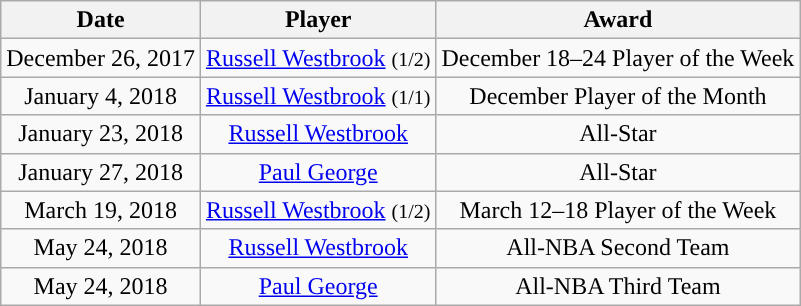<table class="wikitable sortable sortable" style="text-align: center">
<tr>
<th>Date</th>
<th>Player</th>
<th>Award</th>
</tr>
<tr style="text-align: center">
<td>December 26, 2017</td>
<td><a href='#'>Russell Westbrook</a> <small>(1/2)</small></td>
<td>December 18–24 Player of the Week</td>
</tr>
<tr style="text-align: center">
<td>January 4, 2018</td>
<td><a href='#'>Russell Westbrook</a> <small>(1/1)</small></td>
<td>December Player of the Month</td>
</tr>
<tr style="text-align: center">
<td>January 23, 2018</td>
<td><a href='#'>Russell Westbrook</a></td>
<td>All-Star</td>
</tr>
<tr style="text-align: center">
<td>January 27, 2018</td>
<td><a href='#'>Paul George</a></td>
<td>All-Star</td>
</tr>
<tr style="text-align: center">
<td>March 19, 2018</td>
<td><a href='#'>Russell Westbrook</a> <small>(1/2)</small></td>
<td>March 12–18 Player of the Week</td>
</tr>
<tr style="text-align: center">
<td>May 24, 2018</td>
<td><a href='#'>Russell Westbrook</a></td>
<td>All-NBA Second Team</td>
</tr>
<tr style="text-align: center">
<td>May 24, 2018</td>
<td><a href='#'>Paul George</a></td>
<td>All-NBA Third Team</td>
</tr>
</table>
